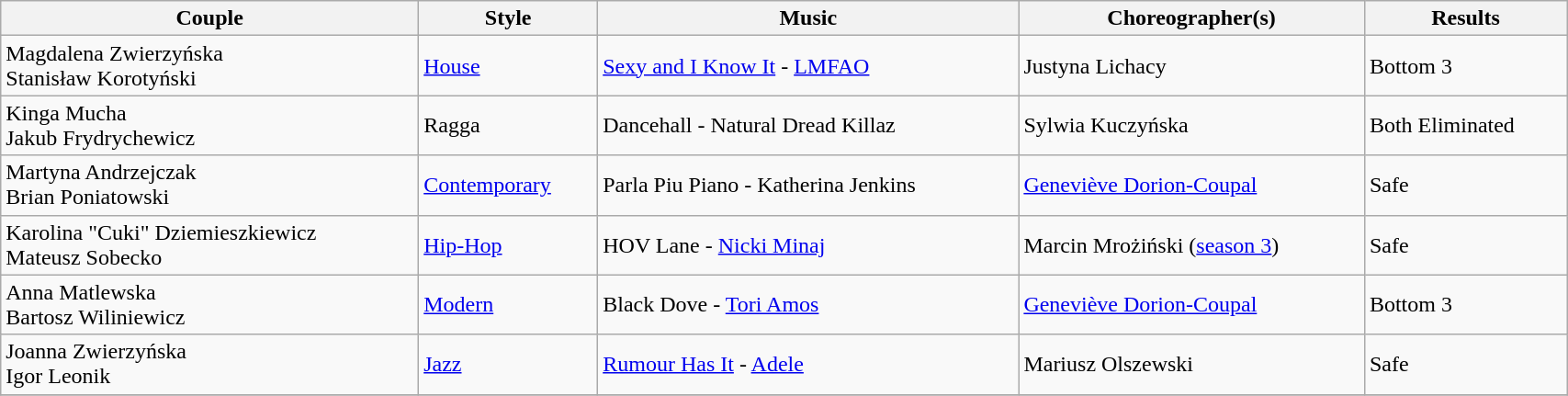<table class="wikitable" width="90%">
<tr>
<th>Couple</th>
<th>Style</th>
<th>Music</th>
<th>Choreographer(s)</th>
<th>Results</th>
</tr>
<tr>
<td>Magdalena Zwierzyńska<br>Stanisław Korotyński</td>
<td><a href='#'>House</a></td>
<td><a href='#'>Sexy and I Know It</a> - <a href='#'>LMFAO</a></td>
<td>Justyna Lichacy</td>
<td>Bottom 3</td>
</tr>
<tr>
<td>Kinga Mucha<br>Jakub Frydrychewicz</td>
<td>Ragga</td>
<td>Dancehall  - Natural Dread Killaz</td>
<td>Sylwia Kuczyńska</td>
<td>Both Eliminated</td>
</tr>
<tr>
<td>Martyna Andrzejczak<br>Brian Poniatowski</td>
<td><a href='#'>Contemporary</a></td>
<td>Parla Piu Piano - Katherina Jenkins</td>
<td><a href='#'>Geneviève Dorion-Coupal</a></td>
<td>Safe</td>
</tr>
<tr>
<td>Karolina "Cuki" Dziemieszkiewicz<br>Mateusz Sobecko</td>
<td><a href='#'>Hip-Hop</a></td>
<td>HOV Lane - <a href='#'>Nicki Minaj</a></td>
<td>Marcin Mrożiński (<a href='#'>season 3</a>)</td>
<td>Safe</td>
</tr>
<tr>
<td>Anna Matlewska<br>Bartosz Wiliniewicz</td>
<td><a href='#'>Modern</a></td>
<td>Black Dove - <a href='#'>Tori Amos</a></td>
<td><a href='#'>Geneviève Dorion-Coupal</a></td>
<td>Bottom 3</td>
</tr>
<tr>
<td>Joanna Zwierzyńska<br>Igor Leonik</td>
<td><a href='#'>Jazz</a></td>
<td><a href='#'>Rumour Has It</a> - <a href='#'>Adele</a></td>
<td>Mariusz Olszewski</td>
<td>Safe</td>
</tr>
<tr>
</tr>
</table>
